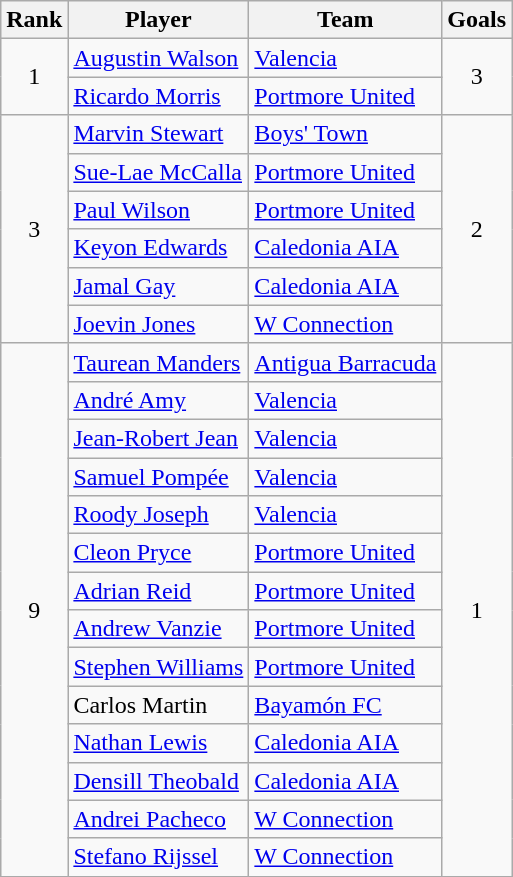<table class="wikitable">
<tr>
<th>Rank</th>
<th>Player</th>
<th>Team</th>
<th>Goals</th>
</tr>
<tr>
<td align=center rowspan=2>1</td>
<td> <a href='#'>Augustin Walson</a></td>
<td> <a href='#'>Valencia</a></td>
<td align=center rowspan=2>3</td>
</tr>
<tr>
<td> <a href='#'>Ricardo Morris</a></td>
<td> <a href='#'>Portmore United</a></td>
</tr>
<tr>
<td align=center rowspan=6>3</td>
<td> <a href='#'>Marvin Stewart</a></td>
<td> <a href='#'>Boys' Town</a></td>
<td align=center rowspan=6>2</td>
</tr>
<tr>
<td> <a href='#'>Sue-Lae McCalla</a></td>
<td> <a href='#'>Portmore United</a></td>
</tr>
<tr>
<td> <a href='#'>Paul Wilson</a></td>
<td> <a href='#'>Portmore United</a></td>
</tr>
<tr>
<td> <a href='#'>Keyon Edwards</a></td>
<td> <a href='#'>Caledonia AIA</a></td>
</tr>
<tr>
<td> <a href='#'>Jamal Gay</a></td>
<td> <a href='#'>Caledonia AIA</a></td>
</tr>
<tr>
<td> <a href='#'>Joevin Jones</a></td>
<td> <a href='#'>W Connection</a></td>
</tr>
<tr>
<td align=center rowspan=14>9</td>
<td> <a href='#'>Taurean Manders</a></td>
<td> <a href='#'>Antigua Barracuda</a></td>
<td align=center rowspan=14>1</td>
</tr>
<tr>
<td> <a href='#'>André Amy</a></td>
<td> <a href='#'>Valencia</a></td>
</tr>
<tr>
<td> <a href='#'>Jean-Robert Jean</a></td>
<td> <a href='#'>Valencia</a></td>
</tr>
<tr>
<td> <a href='#'>Samuel Pompée</a></td>
<td> <a href='#'>Valencia</a></td>
</tr>
<tr>
<td> <a href='#'>Roody Joseph</a></td>
<td> <a href='#'>Valencia</a></td>
</tr>
<tr>
<td> <a href='#'>Cleon Pryce</a></td>
<td> <a href='#'>Portmore United</a></td>
</tr>
<tr>
<td> <a href='#'>Adrian Reid</a></td>
<td> <a href='#'>Portmore United</a></td>
</tr>
<tr>
<td> <a href='#'>Andrew Vanzie</a></td>
<td> <a href='#'>Portmore United</a></td>
</tr>
<tr>
<td> <a href='#'>Stephen Williams</a></td>
<td> <a href='#'>Portmore United</a></td>
</tr>
<tr>
<td> Carlos Martin</td>
<td> <a href='#'>Bayamón FC</a></td>
</tr>
<tr>
<td> <a href='#'>Nathan Lewis</a></td>
<td> <a href='#'>Caledonia AIA</a></td>
</tr>
<tr>
<td> <a href='#'>Densill Theobald</a></td>
<td> <a href='#'>Caledonia AIA</a></td>
</tr>
<tr>
<td> <a href='#'>Andrei Pacheco</a></td>
<td> <a href='#'>W Connection</a></td>
</tr>
<tr>
<td> <a href='#'>Stefano Rijssel</a></td>
<td> <a href='#'>W Connection</a></td>
</tr>
</table>
